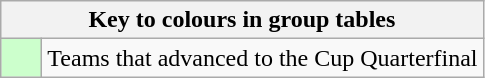<table class="wikitable" style="text-align: center;">
<tr>
<th colspan=2>Key to colours in group tables</th>
</tr>
<tr>
<td style="background:#cfc; width:20px;"></td>
<td align=left>Teams that advanced to the Cup Quarterfinal</td>
</tr>
</table>
